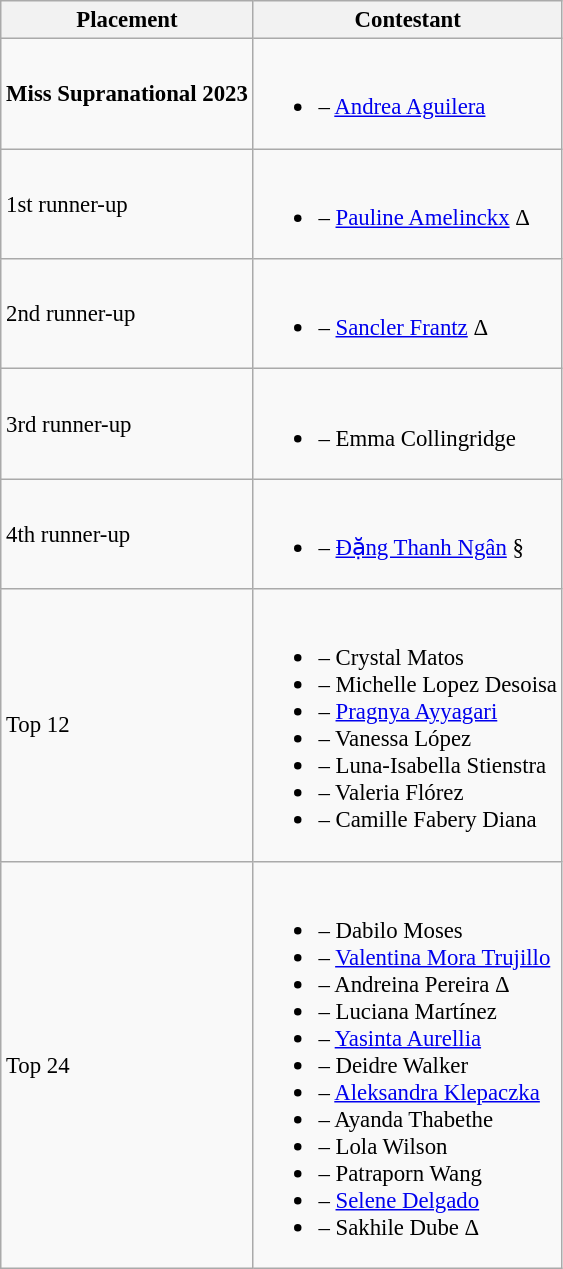<table class="wikitable sortable" style="font-size: 95%;">
<tr>
<th>Placement</th>
<th>Contestant</th>
</tr>
<tr>
<td><strong>Miss Supranational 2023</strong></td>
<td><br><ul><li> – <a href='#'>Andrea Aguilera</a></li></ul></td>
</tr>
<tr>
<td>1st runner-up</td>
<td><br><ul><li> – <a href='#'>Pauline Amelinckx</a> Δ</li></ul></td>
</tr>
<tr>
<td>2nd runner-up</td>
<td><br><ul><li> – <a href='#'>Sancler Frantz</a> Δ</li></ul></td>
</tr>
<tr>
<td>3rd runner-up</td>
<td><br><ul><li> – Emma Collingridge</li></ul></td>
</tr>
<tr>
<td>4th runner-up</td>
<td><br><ul><li> – <a href='#'>Đặng Thanh Ngân</a> §</li></ul></td>
</tr>
<tr>
<td>Top 12</td>
<td><br><ul><li> – Crystal Matos</li><li> – Michelle Lopez Desoisa</li><li> – <a href='#'>Pragnya Ayyagari</a></li><li> – Vanessa López</li><li> – Luna-Isabella Stienstra</li><li> – Valeria Flórez</li><li> – Camille Fabery Diana</li></ul></td>
</tr>
<tr>
<td>Top 24</td>
<td><br><ul><li> – Dabilo Moses</li><li> – <a href='#'>Valentina Mora Trujillo</a></li><li> – Andreina Pereira Δ</li><li> – Luciana Martínez</li><li> – <a href='#'>Yasinta Aurellia</a></li><li> – Deidre Walker</li><li> – <a href='#'>Aleksandra Klepaczka</a></li><li> – Ayanda Thabethe</li><li> – Lola Wilson</li><li> – Patraporn Wang</li><li> – <a href='#'>Selene Delgado</a></li><li> – Sakhile Dube Δ</li></ul></td>
</tr>
</table>
